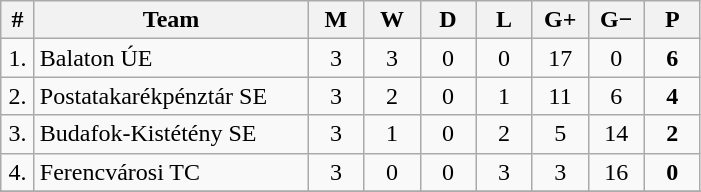<table class="wikitable" style="text-align: center;">
<tr>
<th width="15">#</th>
<th width="175">Team</th>
<th width="30">M</th>
<th width="30">W</th>
<th width="30">D</th>
<th width="30">L</th>
<th width="30">G+</th>
<th width="30">G−</th>
<th width="30">P</th>
</tr>
<tr>
<td>1.</td>
<td align="left">Balaton ÚE</td>
<td>3</td>
<td>3</td>
<td>0</td>
<td>0</td>
<td>17</td>
<td>0</td>
<td><strong>6</strong></td>
</tr>
<tr>
<td>2.</td>
<td align="left">Postatakarékpénztár SE</td>
<td>3</td>
<td>2</td>
<td>0</td>
<td>1</td>
<td>11</td>
<td>6</td>
<td><strong>4</strong></td>
</tr>
<tr>
<td>3.</td>
<td align="left">Budafok-Kistétény SE</td>
<td>3</td>
<td>1</td>
<td>0</td>
<td>2</td>
<td>5</td>
<td>14</td>
<td><strong>2</strong></td>
</tr>
<tr>
<td>4.</td>
<td align="left">Ferencvárosi TC</td>
<td>3</td>
<td>0</td>
<td>0</td>
<td>3</td>
<td>3</td>
<td>16</td>
<td><strong>0</strong></td>
</tr>
<tr>
</tr>
</table>
